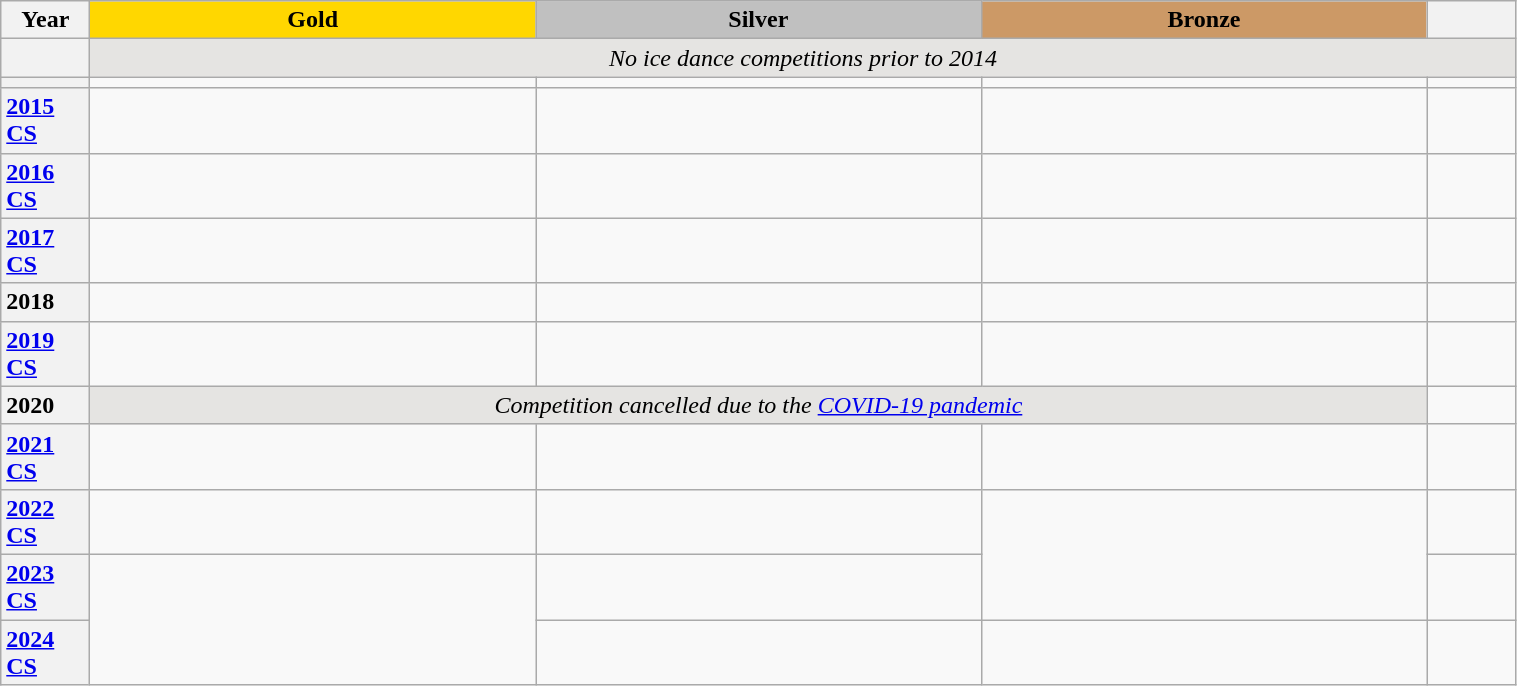<table class="wikitable unsortable" style="text-align:left; width:80%">
<tr>
<th scope="col" style="text-align:center; width:5%">Year</th>
<th scope="col" style="text-align:center; width:25%; background:gold">Gold</th>
<th scope="col" style="text-align:center; width:25%; background:silver">Silver</th>
<th scope="col" style="text-align:center; width:25%; background:#c96">Bronze</th>
<th scope="col" style="text-align:center; width:5%"></th>
</tr>
<tr>
<th scope="row" style="text-align:left"></th>
<td colspan="4" align="center" bgcolor="e5e4e2"><em>No ice dance competitions prior to 2014</em></td>
</tr>
<tr>
<th scope="row" style="text-align:left"></th>
<td></td>
<td></td>
<td></td>
<td></td>
</tr>
<tr>
<th scope="row" style="text-align:left"><a href='#'>2015 CS</a></th>
<td></td>
<td></td>
<td></td>
<td></td>
</tr>
<tr>
<th scope="row" style="text-align:left"><a href='#'>2016 CS</a></th>
<td></td>
<td></td>
<td></td>
<td></td>
</tr>
<tr>
<th scope="row" style="text-align:left"><a href='#'>2017 CS</a></th>
<td></td>
<td></td>
<td></td>
<td></td>
</tr>
<tr>
<th scope="row" style="text-align:left">2018</th>
<td></td>
<td></td>
<td></td>
<td></td>
</tr>
<tr>
<th scope="row" style="text-align:left"><a href='#'>2019 CS</a></th>
<td></td>
<td></td>
<td></td>
<td></td>
</tr>
<tr>
<th scope="row" style="text-align:left">2020</th>
<td colspan="3" align="center" bgcolor="e5e4e2"><em>Competition cancelled due to the <a href='#'>COVID-19 pandemic</a></em></td>
<td></td>
</tr>
<tr>
<th scope="row" style="text-align:left"><a href='#'>2021 CS</a></th>
<td></td>
<td></td>
<td></td>
<td></td>
</tr>
<tr>
<th scope="row" style="text-align:left"><a href='#'>2022 CS</a></th>
<td></td>
<td></td>
<td rowspan="2"></td>
<td></td>
</tr>
<tr>
<th scope="row" style="text-align:left"><a href='#'>2023 CS</a></th>
<td rowspan="2"></td>
<td></td>
<td></td>
</tr>
<tr>
<th scope="row" style="text-align:left"><a href='#'>2024 CS</a></th>
<td></td>
<td></td>
<td></td>
</tr>
</table>
